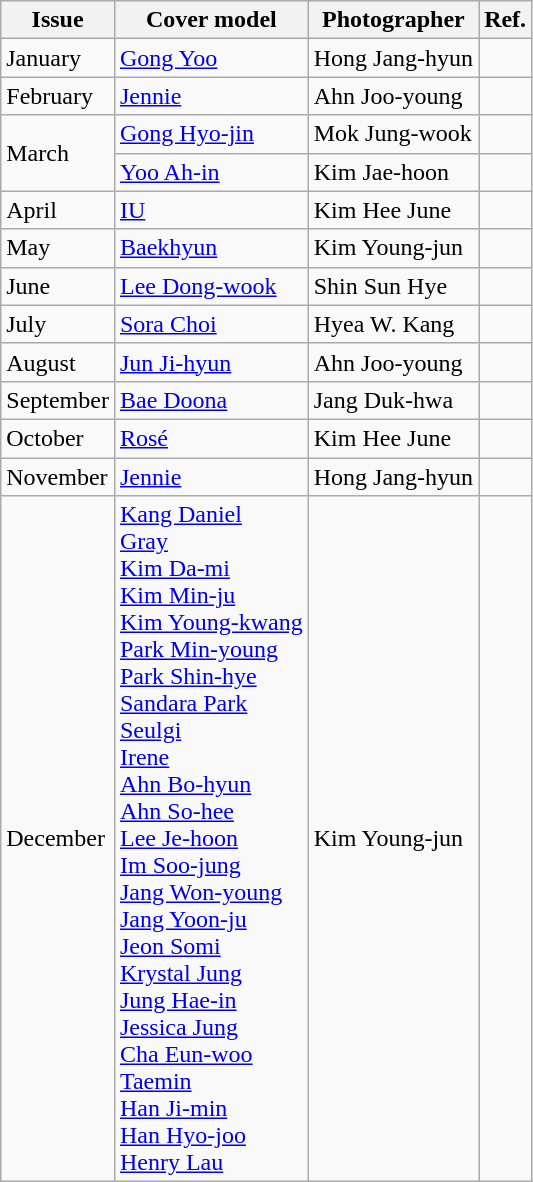<table class="sortable wikitable">
<tr>
<th>Issue</th>
<th>Cover model</th>
<th>Photographer</th>
<th>Ref.</th>
</tr>
<tr>
<td>January</td>
<td><a href='#'>Gong Yoo</a></td>
<td>Hong Jang-hyun</td>
<td></td>
</tr>
<tr>
<td>February</td>
<td><a href='#'>Jennie</a></td>
<td>Ahn Joo-young</td>
<td></td>
</tr>
<tr>
<td rowspan=2>March</td>
<td><a href='#'>Gong Hyo-jin</a></td>
<td>Mok Jung-wook</td>
<td></td>
</tr>
<tr>
<td><a href='#'>Yoo Ah-in</a></td>
<td>Kim Jae-hoon</td>
<td></td>
</tr>
<tr>
<td>April</td>
<td><a href='#'>IU</a></td>
<td>Kim Hee June</td>
<td></td>
</tr>
<tr>
<td>May</td>
<td><a href='#'>Baekhyun</a></td>
<td>Kim Young-jun</td>
<td></td>
</tr>
<tr>
<td>June</td>
<td><a href='#'>Lee Dong-wook</a></td>
<td>Shin Sun Hye</td>
<td></td>
</tr>
<tr>
<td>July</td>
<td><a href='#'>Sora Choi</a></td>
<td>Hyea W. Kang</td>
<td></td>
</tr>
<tr>
<td>August</td>
<td><a href='#'>Jun Ji-hyun</a></td>
<td>Ahn Joo-young</td>
<td></td>
</tr>
<tr>
<td>September</td>
<td><a href='#'>Bae Doona</a></td>
<td>Jang Duk-hwa</td>
<td></td>
</tr>
<tr>
<td>October</td>
<td><a href='#'>Rosé</a></td>
<td>Kim Hee June</td>
<td></td>
</tr>
<tr>
<td>November</td>
<td><a href='#'>Jennie</a></td>
<td>Hong Jang-hyun</td>
<td></td>
</tr>
<tr>
<td>December</td>
<td><a href='#'>Kang Daniel</a><br><a href='#'>Gray</a><br><a href='#'>Kim Da-mi</a><br><a href='#'>Kim Min-ju</a><br><a href='#'>Kim Young-kwang</a><br><a href='#'>Park Min-young</a><br><a href='#'>Park Shin-hye</a><br><a href='#'>Sandara Park</a><br><a href='#'>Seulgi</a><br><a href='#'>Irene</a><br><a href='#'>Ahn Bo-hyun</a><br><a href='#'>Ahn So-hee</a><br><a href='#'>Lee Je-hoon</a><br><a href='#'>Im Soo-jung</a><br><a href='#'>Jang Won-young</a><br><a href='#'>Jang Yoon-ju</a><br><a href='#'>Jeon Somi</a><br><a href='#'>Krystal Jung</a><br><a href='#'>Jung Hae-in</a><br><a href='#'>Jessica Jung</a><br><a href='#'>Cha Eun-woo</a><br><a href='#'>Taemin</a><br><a href='#'>Han Ji-min</a><br><a href='#'>Han Hyo-joo</a><br><a href='#'>Henry Lau</a></td>
<td>Kim Young-jun</td>
<td></td>
</tr>
</table>
